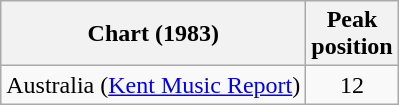<table class="wikitable">
<tr>
<th>Chart (1983)</th>
<th>Peak <br> position</th>
</tr>
<tr>
<td>Australia (<a href='#'>Kent Music Report</a>)</td>
<td style="text-align:center;">12</td>
</tr>
</table>
